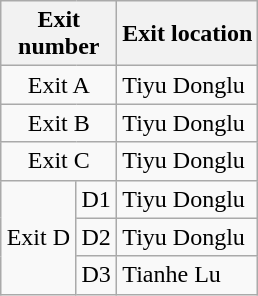<table class="wikitable">
<tr>
<th style="width:70px" colspan="2">Exit number</th>
<th>Exit location</th>
</tr>
<tr>
<td align="center" colspan="2">Exit A</td>
<td>Tiyu Donglu</td>
</tr>
<tr>
<td align="center" colspan="2">Exit B</td>
<td>Tiyu Donglu</td>
</tr>
<tr>
<td align="center" colspan="2">Exit C</td>
<td>Tiyu Donglu</td>
</tr>
<tr>
<td align="center" rowspan="3">Exit D</td>
<td>D1</td>
<td>Tiyu Donglu</td>
</tr>
<tr>
<td>D2</td>
<td>Tiyu Donglu</td>
</tr>
<tr>
<td>D3</td>
<td>Tianhe Lu</td>
</tr>
</table>
